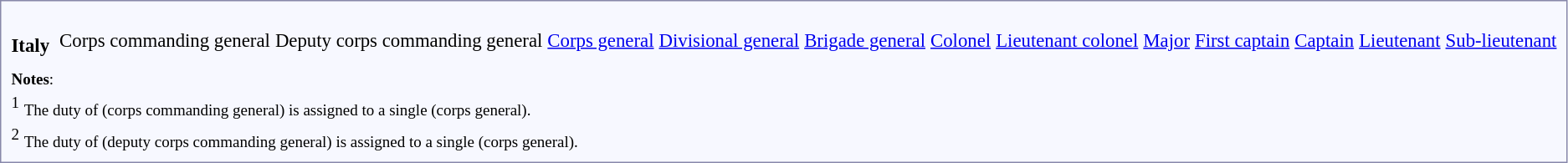<table style="border:1px solid #8888aa; background-color:#f7f8ff; padding:5px; font-size:95%; margin: 0px 12px 12px 0px;">
<tr style="text-align:center;">
<th rowspan=3><br>Italy</th>
<td colspan=2 rowspan=3></td>
<td colspan=2></td>
<td></td>
<td></td>
<td colspan=2></td>
<td colspan=2></td>
<td colspan=2></td>
<td colspan=2></td>
<td colspan=2></td>
<td></td>
<td></td>
<td colspan=3></td>
<td colspan=3></td>
</tr>
<tr style="text-align:center;">
<td colspan=2></td>
<td></td>
<td></td>
<td colspan=2></td>
<td colspan=2></td>
<td colspan=2></td>
<td colspan=2></td>
<td colspan=2></td>
<td></td>
<td></td>
<td colspan=3></td>
<td colspan=3></td>
</tr>
<tr style="text-align:center;">
<td colspan=2>Corps commanding general</td>
<td>Deputy corps commanding general</td>
<td><a href='#'>Corps general</a></td>
<td colspan=2><a href='#'>Divisional general</a></td>
<td colspan=2><a href='#'>Brigade general</a></td>
<td colspan=2><a href='#'>Colonel</a></td>
<td colspan=2><a href='#'>Lieutenant colonel</a></td>
<td colspan=2><a href='#'>Major</a></td>
<td><a href='#'>First captain</a></td>
<td><a href='#'>Captain</a></td>
<td colspan=3><a href='#'>Lieutenant</a></td>
<td colspan=3><a href='#'>Sub-lieutenant</a></td>
</tr>
<tr style="text-align:center;">
<th colspan=37></th>
</tr>
<tr>
<td colspan=8><small><strong>Notes</strong>:<br></small></td>
</tr>
<tr>
<td colspan=8><sup>1</sup> <small>The duty of  (corps commanding general) is assigned to a single  (corps general).</small></td>
</tr>
<tr>
<td colspan=8><sup>2</sup> <small>The duty of  (deputy corps commanding general) is assigned to a single  (corps general).</small></td>
</tr>
</table>
